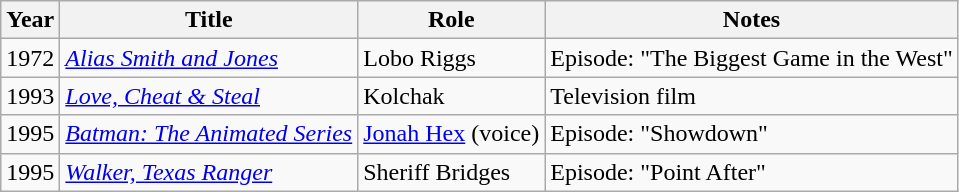<table class="wikitable sortable">
<tr>
<th>Year</th>
<th>Title</th>
<th>Role</th>
<th>Notes</th>
</tr>
<tr>
<td>1972</td>
<td><em><a href='#'>Alias Smith and Jones</a></em></td>
<td>Lobo Riggs</td>
<td>Episode: "The Biggest Game in the West"</td>
</tr>
<tr>
<td>1993</td>
<td><em><a href='#'>Love, Cheat & Steal</a></em></td>
<td>Kolchak</td>
<td>Television film</td>
</tr>
<tr>
<td>1995</td>
<td><em><a href='#'>Batman: The Animated Series</a></em></td>
<td><a href='#'>Jonah Hex</a> (voice)</td>
<td>Episode: "Showdown"</td>
</tr>
<tr>
<td>1995</td>
<td><em><a href='#'>Walker, Texas Ranger</a></em></td>
<td>Sheriff Bridges</td>
<td>Episode: "Point After"</td>
</tr>
</table>
